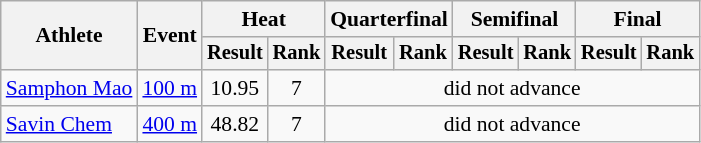<table class=wikitable style="font-size:90%">
<tr>
<th rowspan="2">Athlete</th>
<th rowspan="2">Event</th>
<th colspan="2">Heat</th>
<th colspan="2">Quarterfinal</th>
<th colspan="2">Semifinal</th>
<th colspan="2">Final</th>
</tr>
<tr style="font-size:95%">
<th>Result</th>
<th>Rank</th>
<th>Result</th>
<th>Rank</th>
<th>Result</th>
<th>Rank</th>
<th>Result</th>
<th>Rank</th>
</tr>
<tr align=center>
<td align=left><a href='#'>Samphon Mao</a></td>
<td align=left><a href='#'>100 m</a></td>
<td>10.95</td>
<td>7</td>
<td colspan=6>did not advance</td>
</tr>
<tr align=center>
<td align=left><a href='#'>Savin Chem</a></td>
<td align=left><a href='#'>400 m</a></td>
<td>48.82</td>
<td>7</td>
<td colspan=6>did not advance</td>
</tr>
</table>
